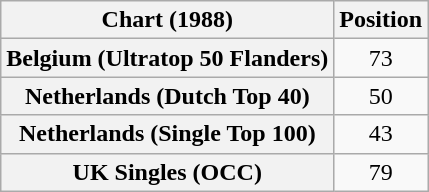<table class="wikitable sortable plainrowheaders" style="text-align:center">
<tr>
<th scope="col">Chart (1988)</th>
<th scope="col">Position</th>
</tr>
<tr>
<th scope="row">Belgium (Ultratop 50 Flanders)</th>
<td>73</td>
</tr>
<tr>
<th scope="row">Netherlands (Dutch Top 40)</th>
<td>50</td>
</tr>
<tr>
<th scope="row">Netherlands (Single Top 100)</th>
<td>43</td>
</tr>
<tr>
<th scope="row">UK Singles (OCC)</th>
<td>79</td>
</tr>
</table>
